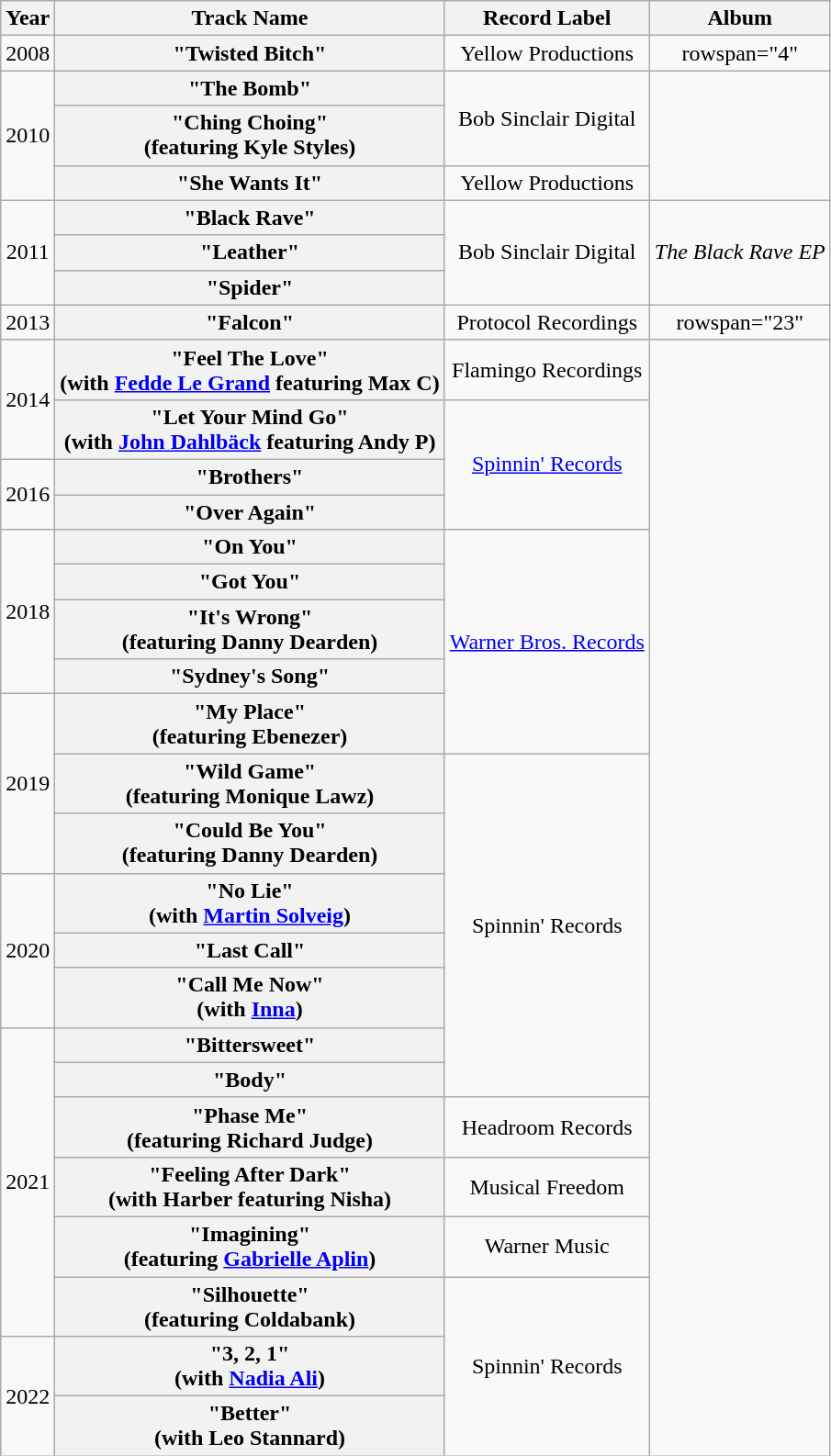<table class="wikitable plainrowheaders" style="text-align:center;">
<tr>
<th>Year</th>
<th>Track Name</th>
<th>Record Label</th>
<th>Album</th>
</tr>
<tr>
<td>2008</td>
<th scope="row">"Twisted Bitch"</th>
<td rowspan="1">Yellow Productions</td>
<td>rowspan="4" </td>
</tr>
<tr>
<td rowspan="3">2010</td>
<th scope="row">"The Bomb"</th>
<td rowspan="2">Bob Sinclair Digital</td>
</tr>
<tr>
<th scope="row">"Ching Choing" <br><span>(featuring Kyle Styles)</span></th>
</tr>
<tr>
<th scope="row">"She Wants It"</th>
<td>Yellow Productions</td>
</tr>
<tr>
<td rowspan="3">2011</td>
<th scope="row">"Black Rave"</th>
<td rowspan="3">Bob Sinclair Digital</td>
<td rowspan="3"><em>The Black Rave EP</em></td>
</tr>
<tr>
<th scope="row">"Leather"</th>
</tr>
<tr>
<th scope="row">"Spider"</th>
</tr>
<tr>
<td>2013</td>
<th scope="row">"Falcon"</th>
<td>Protocol Recordings</td>
<td>rowspan="23" </td>
</tr>
<tr>
<td rowspan="2">2014</td>
<th scope="row">"Feel The Love" <br><span>(with <a href='#'>Fedde Le Grand</a> featuring Max C)</span></th>
<td>Flamingo Recordings</td>
</tr>
<tr>
<th scope="row">"Let Your Mind Go" <br><span>(with <a href='#'>John Dahlbäck</a> featuring Andy P)</span></th>
<td rowspan="3"><a href='#'>Spinnin' Records</a></td>
</tr>
<tr>
<td rowspan="2">2016</td>
<th scope="row">"Brothers"</th>
</tr>
<tr>
<th scope="row">"Over Again"</th>
</tr>
<tr>
<td rowspan="4">2018</td>
<th scope="row">"On You"</th>
<td rowspan="5"><a href='#'>Warner Bros. Records</a></td>
</tr>
<tr>
<th scope="row">"Got You"</th>
</tr>
<tr>
<th scope="row">"It's Wrong" <br><span>(featuring Danny Dearden)</span></th>
</tr>
<tr>
<th scope="row">"Sydney's Song"</th>
</tr>
<tr>
<td rowspan="3">2019</td>
<th scope="row">"My Place" <br><span>(featuring Ebenezer)</span></th>
</tr>
<tr>
<th scope="row">"Wild Game" <br><span>(featuring Monique Lawz)</span></th>
<td rowspan="7">Spinnin' Records</td>
</tr>
<tr>
<th scope="row">"Could Be You" <br><span>(featuring Danny Dearden)</span></th>
</tr>
<tr>
<td rowspan="3">2020</td>
<th scope="row">"No Lie" <br><span>(with <a href='#'>Martin Solveig</a>)</span></th>
</tr>
<tr>
<th scope="row">"Last Call"</th>
</tr>
<tr>
<th scope="row">"Call Me Now" <br><span>(with <a href='#'>Inna</a>)</span></th>
</tr>
<tr>
<td rowspan="6">2021</td>
<th scope="row">"Bittersweet"</th>
</tr>
<tr>
<th scope="row">"Body"</th>
</tr>
<tr>
<th scope="row">"Phase Me" <br><span>(featuring Richard Judge)</span></th>
<td>Headroom Records</td>
</tr>
<tr>
<th scope="row">"Feeling After Dark" <br><span>(with Harber featuring Nisha)</span></th>
<td>Musical Freedom</td>
</tr>
<tr>
<th scope="row">"Imagining" <br><span>(featuring <a href='#'>Gabrielle Aplin</a>)</span></th>
<td>Warner Music</td>
</tr>
<tr>
<th scope="row">"Silhouette" <br><span>(featuring Coldabank)</span></th>
<td rowspan="3">Spinnin' Records</td>
</tr>
<tr>
<td rowspan="2">2022</td>
<th scope="row">"3, 2, 1" <br><span>(with <a href='#'>Nadia Ali</a>)</span></th>
</tr>
<tr>
<th scope="row">"Better" <br><span>(with Leo Stannard)</span></th>
</tr>
</table>
